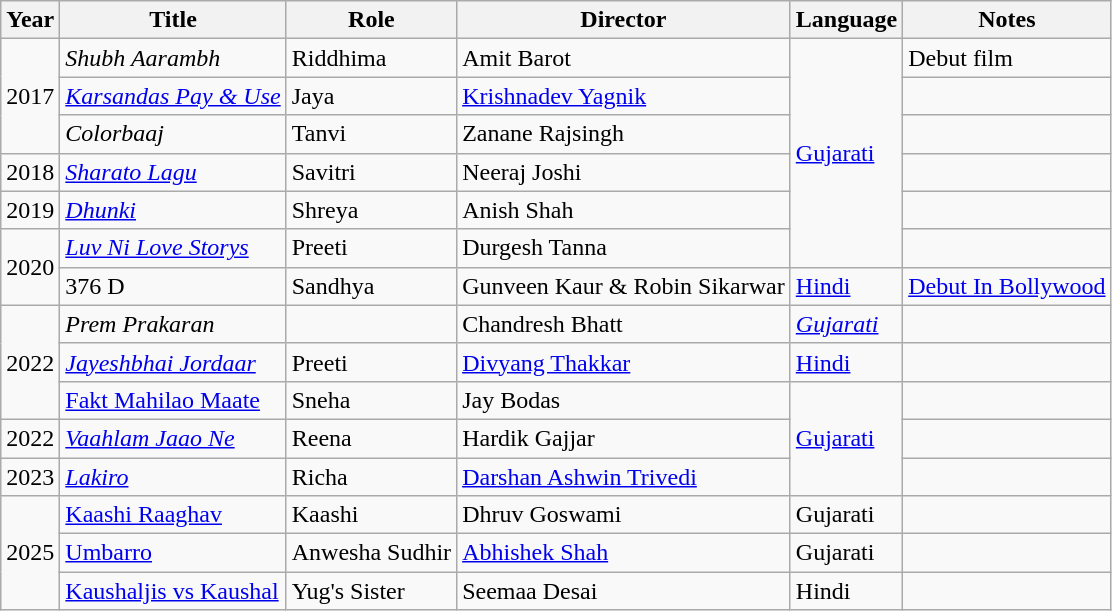<table class="wikitable">
<tr>
<th>Year</th>
<th>Title</th>
<th>Role</th>
<th>Director</th>
<th>Language</th>
<th>Notes</th>
</tr>
<tr>
<td rowspan="3">2017</td>
<td><em>Shubh Aarambh</em></td>
<td>Riddhima</td>
<td>Amit Barot</td>
<td Rowspan="6"><a href='#'>Gujarati</a></td>
<td>Debut film</td>
</tr>
<tr>
<td><em><a href='#'>Karsandas Pay & Use</a></em></td>
<td>Jaya</td>
<td><a href='#'>Krishnadev Yagnik</a></td>
<td></td>
</tr>
<tr>
<td><em>Colorbaaj</em></td>
<td>Tanvi</td>
<td>Zanane Rajsingh</td>
<td></td>
</tr>
<tr>
<td>2018</td>
<td><em><a href='#'>Sharato Lagu</a></em></td>
<td>Savitri</td>
<td>Neeraj Joshi</td>
<td></td>
</tr>
<tr>
<td>2019</td>
<td><em><a href='#'>Dhunki</a></em></td>
<td>Shreya</td>
<td>Anish Shah</td>
<td></td>
</tr>
<tr>
<td rowspan="2">2020</td>
<td><em><a href='#'>Luv Ni Love Storys</a></em></td>
<td>Preeti</td>
<td>Durgesh Tanna</td>
<td></td>
</tr>
<tr>
<td>376 D</td>
<td>Sandhya</td>
<td>Gunveen Kaur & Robin Sikarwar</td>
<td><a href='#'>Hindi</a></td>
<td><a href='#'>Debut In Bollywood</a></td>
</tr>
<tr>
<td rowspan="3">2022</td>
<td><em>Prem Prakaran</em></td>
<td></td>
<td>Chandresh Bhatt</td>
<td><em><a href='#'>Gujarati</a></em></td>
<td></td>
</tr>
<tr>
<td><em><a href='#'>Jayeshbhai Jordaar</a></em></td>
<td>Preeti</td>
<td><a href='#'>Divyang Thakkar</a></td>
<td><a href='#'>Hindi</a></td>
<td></td>
</tr>
<tr>
<td><a href='#'>Fakt Mahilao Maate</a></td>
<td>Sneha</td>
<td>Jay Bodas</td>
<td Rowspan="3"><a href='#'>Gujarati</a></td>
<td></td>
</tr>
<tr>
<td>2022</td>
<td><em><a href='#'>Vaahlam Jaao Ne</a></em></td>
<td>Reena</td>
<td>Hardik Gajjar</td>
<td></td>
</tr>
<tr>
<td>2023</td>
<td><em><a href='#'>Lakiro</a></em></td>
<td>Richa</td>
<td><a href='#'>Darshan Ashwin Trivedi</a></td>
<td></td>
</tr>
<tr>
<td rowspan="3">2025</td>
<td><a href='#'>Kaashi Raaghav</a></td>
<td>Kaashi</td>
<td>Dhruv Goswami</td>
<td>Gujarati</td>
<td></td>
</tr>
<tr>
<td><a href='#'>Umbarro</a></td>
<td>Anwesha Sudhir</td>
<td><a href='#'>Abhishek Shah</a></td>
<td>Gujarati</td>
<td></td>
</tr>
<tr>
<td><a href='#'>Kaushaljis vs Kaushal</a></td>
<td>Yug's Sister</td>
<td>Seemaa Desai</td>
<td>Hindi</td>
<td></td>
</tr>
</table>
